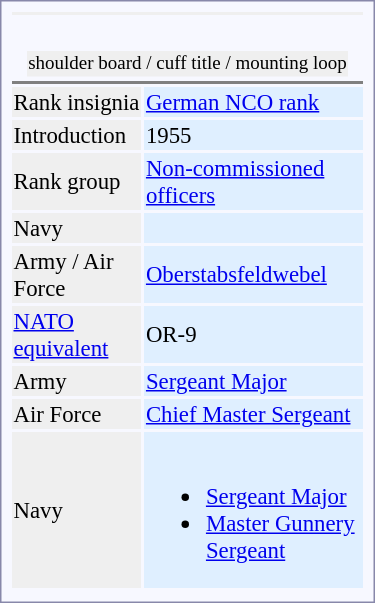<table style="border:1px solid #8888aa; background-color:#f7f8ff; padding:5px; font-size:95%; margin: 0px 12px 12px 0px; float:right; width:250px">
<tr ---->
<td bgcolor="#efefef" colspan=2 align="center"> <strong></strong></td>
</tr>
<tr ---->
<td align="center" colspan=2 style="border-bottom:2px solid gray;font-size:smaller"><br><table align="center">
<tr>
<td></td>
<td></td>
<td></td>
</tr>
<tr ---->
<td bgcolor="#efefef" colspan=3 align="center">shoulder board / cuff title / mounting loop</td>
</tr>
</table>
</td>
</tr>
<tr ---->
<td bgcolor="#efefef">Rank insignia</td>
<td bgcolor="#dfefff"><a href='#'>German NCO rank</a></td>
</tr>
<tr ---->
<td bgcolor="#efefef">Introduction</td>
<td bgcolor="#dfefff">1955</td>
</tr>
<tr ---->
<td bgcolor="#efefef">Rank group</td>
<td bgcolor="#dfefff"><a href='#'>Non-commissioned officers</a></td>
</tr>
<tr ---->
<td bgcolor="#efefef">Navy</td>
<td bgcolor="#dfefff"><strong></strong></td>
</tr>
<tr ---->
<td bgcolor="#efefef">Army / Air Force</td>
<td bgcolor="#dfefff"><a href='#'>Oberstabsfeldwebel</a></td>
</tr>
<tr ---->
<td bgcolor="#efefef"><a href='#'>NATO<br>equivalent</a></td>
<td bgcolor="#dfefff">OR-9</td>
</tr>
<tr ---->
<td bgcolor="#efefef">Army</td>
<td bgcolor="#dfefff"><a href='#'>Sergeant Major</a></td>
</tr>
<tr ---->
<td bgcolor="#efefef">Air Force</td>
<td bgcolor="#dfefff"><a href='#'>Chief Master Sergeant</a></td>
</tr>
<tr ---->
<td bgcolor="#efefef">Navy</td>
<td bgcolor="#dfefff"><br><ul><li><a href='#'>Sergeant Major</a></li><li><a href='#'>Master Gunnery Sergeant</a></li></ul></td>
</tr>
<tr ---->
</tr>
</table>
